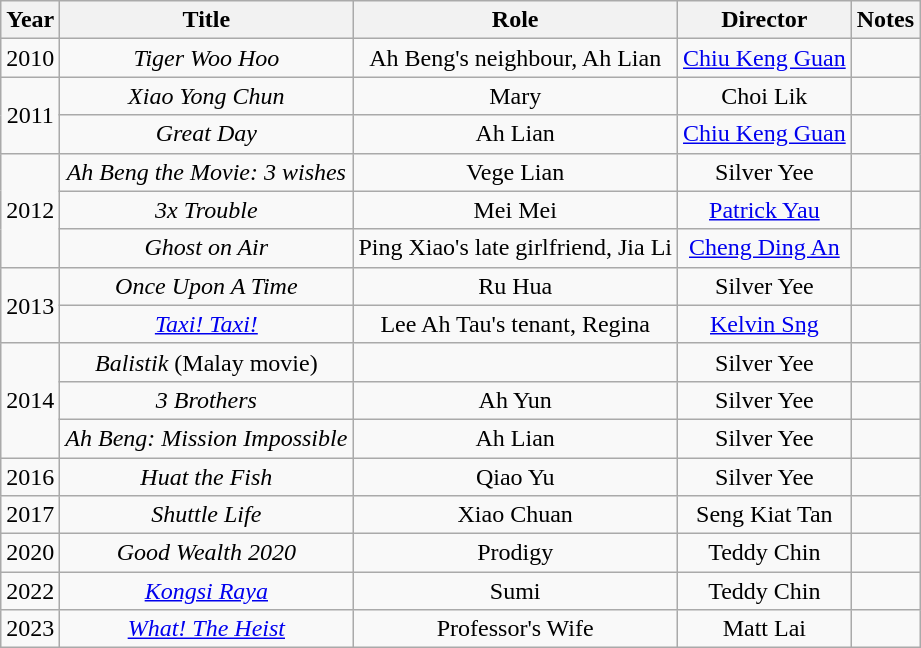<table class="wikitable sortable">
<tr>
<th>Year</th>
<th>Title</th>
<th>Role</th>
<th>Director</th>
<th class="unsortable">Notes</th>
</tr>
<tr align=center>
<td>2010</td>
<td><em>Tiger Woo Hoo</em> </td>
<td>Ah Beng's neighbour, Ah Lian</td>
<td><a href='#'>Chiu Keng Guan</a></td>
<td></td>
</tr>
<tr align=center>
<td rowspan=2>2011</td>
<td><em>Xiao Yong Chun</em></td>
<td>Mary</td>
<td>Choi Lik</td>
<td></td>
</tr>
<tr align=center>
<td><em>Great Day</em></td>
<td>Ah Lian</td>
<td><a href='#'>Chiu Keng Guan</a></td>
<td></td>
</tr>
<tr align=center>
<td rowspan=3>2012</td>
<td><em>Ah Beng the Movie: 3 wishes</em></td>
<td>Vege Lian</td>
<td>Silver Yee</td>
<td></td>
</tr>
<tr align=center>
<td><em>3x Trouble</em></td>
<td>Mei Mei</td>
<td><a href='#'>Patrick Yau</a></td>
<td></td>
</tr>
<tr align=center>
<td><em>Ghost on Air</em></td>
<td>Ping Xiao's late girlfriend, Jia Li</td>
<td><a href='#'>Cheng Ding An</a></td>
<td></td>
</tr>
<tr align=center>
<td rowspan=2>2013</td>
<td><em>Once Upon A Time</em></td>
<td>Ru Hua</td>
<td>Silver Yee</td>
<td></td>
</tr>
<tr align=center>
<td><em><a href='#'> Taxi! Taxi!</a></em> </td>
<td>Lee Ah Tau's tenant, Regina</td>
<td><a href='#'>Kelvin Sng</a></td>
<td></td>
</tr>
<tr align=center>
<td rowspan=3>2014</td>
<td><em>Balistik</em> (Malay movie)</td>
<td></td>
<td>Silver Yee</td>
<td></td>
</tr>
<tr align=center>
<td><em>3 Brothers</em></td>
<td>Ah Yun</td>
<td>Silver Yee</td>
<td></td>
</tr>
<tr align=center>
<td><em>Ah Beng: Mission Impossible</em></td>
<td>Ah Lian</td>
<td>Silver Yee</td>
<td></td>
</tr>
<tr align=center>
<td>2016</td>
<td><em>Huat the Fish</em></td>
<td>Qiao Yu</td>
<td>Silver Yee</td>
<td></td>
</tr>
<tr align=center>
<td>2017</td>
<td><em>Shuttle Life</em></td>
<td>Xiao Chuan</td>
<td>Seng Kiat Tan</td>
<td></td>
</tr>
<tr align=center>
<td>2020</td>
<td><em>Good Wealth 2020</em> </td>
<td>Prodigy</td>
<td>Teddy Chin</td>
<td></td>
</tr>
<tr align=center>
<td>2022</td>
<td><em><a href='#'> Kongsi Raya</a></em></td>
<td>Sumi</td>
<td>Teddy Chin</td>
<td></td>
</tr>
<tr align=center>
<td>2023</td>
<td><em><a href='#'>What! The Heist</a></em></td>
<td>Professor's Wife</td>
<td>Matt Lai</td>
<td></td>
</tr>
</table>
